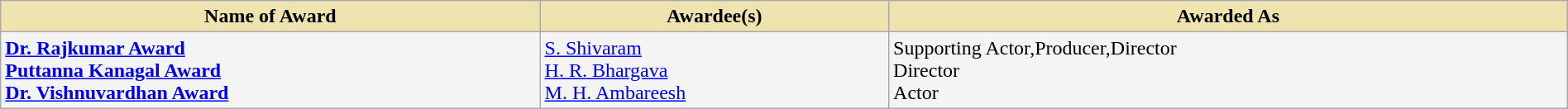<table class="wikitable" style="width:100%;">
<tr>
<th style="background-color:#EFE4B0;">Name of Award</th>
<th style="background-color:#EFE4B0;">Awardee(s)</th>
<th style="background-color:#EFE4B0;">Awarded As</th>
</tr>
<tr style="background-color:#F4F4F4">
<td><strong><a href='#'>Dr. Rajkumar Award</a></strong><br><strong><a href='#'>Puttanna Kanagal Award</a></strong><br><strong><a href='#'>Dr. Vishnuvardhan Award</a></strong></td>
<td><a href='#'>S. Shivaram</a><br><a href='#'>H. R. Bhargava</a><br><a href='#'>M. H. Ambareesh</a></td>
<td>Supporting Actor,Producer,Director<br>Director<br>Actor</td>
</tr>
</table>
